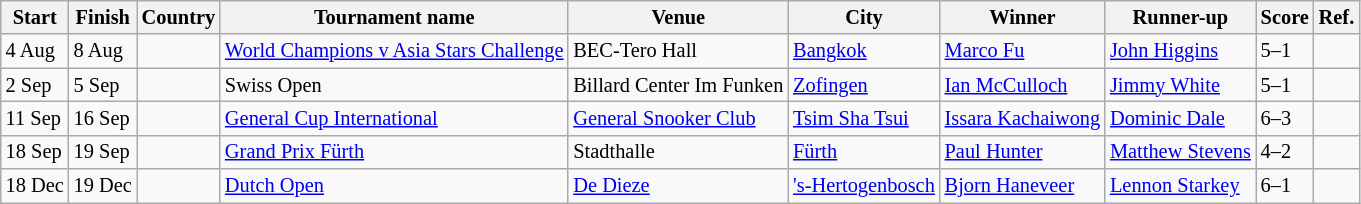<table class="wikitable sortable" style="font-size: 85%">
<tr>
<th>Start</th>
<th>Finish</th>
<th>Country</th>
<th>Tournament name</th>
<th>Venue</th>
<th>City</th>
<th>Winner</th>
<th>Runner-up</th>
<th>Score</th>
<th>Ref.</th>
</tr>
<tr>
<td>4 Aug</td>
<td>8 Aug</td>
<td></td>
<td><a href='#'>World Champions v Asia Stars Challenge</a></td>
<td>BEC-Tero Hall</td>
<td><a href='#'>Bangkok</a></td>
<td> <a href='#'>Marco Fu</a></td>
<td> <a href='#'>John Higgins</a></td>
<td>5–1</td>
<td></td>
</tr>
<tr>
<td>2 Sep</td>
<td>5 Sep</td>
<td></td>
<td>Swiss Open</td>
<td>Billard Center Im Funken</td>
<td><a href='#'>Zofingen</a></td>
<td> <a href='#'>Ian McCulloch</a></td>
<td> <a href='#'>Jimmy White</a></td>
<td>5–1</td>
<td></td>
</tr>
<tr>
<td>11 Sep</td>
<td>16 Sep</td>
<td></td>
<td><a href='#'>General Cup International</a></td>
<td><a href='#'>General Snooker Club</a></td>
<td><a href='#'>Tsim Sha Tsui</a></td>
<td> <a href='#'>Issara Kachaiwong</a></td>
<td> <a href='#'>Dominic Dale</a></td>
<td>6–3</td>
<td></td>
</tr>
<tr>
<td>18 Sep</td>
<td>19 Sep</td>
<td></td>
<td><a href='#'>Grand Prix Fürth</a></td>
<td>Stadthalle</td>
<td><a href='#'>Fürth</a></td>
<td> <a href='#'>Paul Hunter</a></td>
<td> <a href='#'>Matthew Stevens</a></td>
<td>4–2</td>
<td></td>
</tr>
<tr>
<td>18 Dec</td>
<td>19 Dec</td>
<td></td>
<td><a href='#'>Dutch Open</a></td>
<td><a href='#'>De Dieze</a></td>
<td><a href='#'>'s-Hertogenbosch</a></td>
<td> <a href='#'>Bjorn Haneveer</a></td>
<td> <a href='#'>Lennon Starkey</a></td>
<td>6–1</td>
<td></td>
</tr>
</table>
